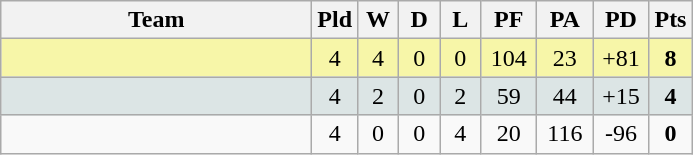<table class="wikitable" style="text-align:center;">
<tr>
<th width=200>Team</th>
<th width=20>Pld</th>
<th width=20>W</th>
<th width=20>D</th>
<th width=20>L</th>
<th width=30>PF</th>
<th width=30>PA</th>
<th width=30>PD</th>
<th width=20>Pts</th>
</tr>
<tr bgcolor=#f7f6a8>
<td align=left></td>
<td>4</td>
<td>4</td>
<td>0</td>
<td>0</td>
<td>104</td>
<td>23</td>
<td>+81</td>
<td><strong>8</strong></td>
</tr>
<tr bgcolor=#dce5e5>
<td align=left></td>
<td>4</td>
<td>2</td>
<td>0</td>
<td>2</td>
<td>59</td>
<td>44</td>
<td>+15</td>
<td><strong>4</strong></td>
</tr>
<tr>
<td align=left></td>
<td>4</td>
<td>0</td>
<td>0</td>
<td>4</td>
<td>20</td>
<td>116</td>
<td>-96</td>
<td><strong>0</strong></td>
</tr>
</table>
